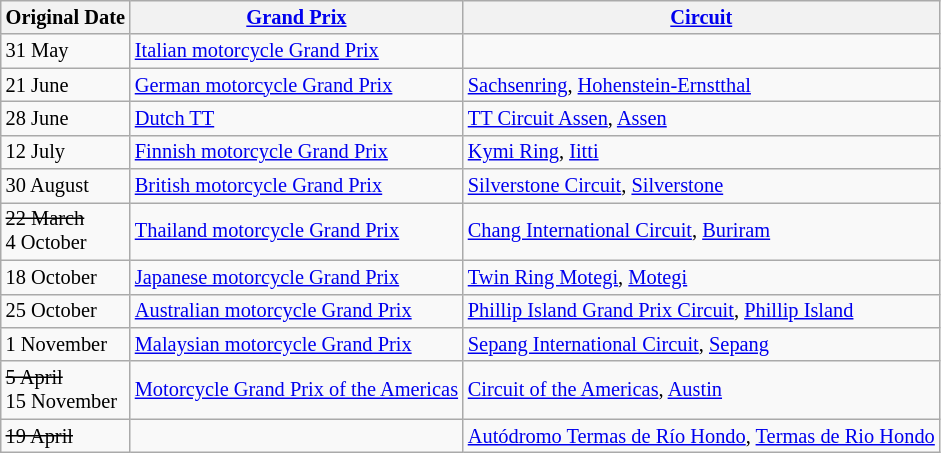<table class="wikitable" style="font-size: 85%;">
<tr>
<th>Original Date</th>
<th><a href='#'>Grand Prix</a></th>
<th><a href='#'>Circuit</a></th>
</tr>
<tr>
<td>31 May</td>
<td> <a href='#'>Italian motorcycle Grand Prix</a></td>
<td></td>
</tr>
<tr>
<td>21 June</td>
<td> <a href='#'>German motorcycle Grand Prix</a></td>
<td><a href='#'>Sachsenring</a>, <a href='#'>Hohenstein-Ernstthal</a></td>
</tr>
<tr>
<td>28 June</td>
<td> <a href='#'>Dutch TT</a></td>
<td><a href='#'>TT Circuit Assen</a>, <a href='#'>Assen</a></td>
</tr>
<tr>
<td>12 July</td>
<td> <a href='#'>Finnish motorcycle Grand Prix</a></td>
<td><a href='#'>Kymi Ring</a>, <a href='#'>Iitti</a></td>
</tr>
<tr>
<td>30 August</td>
<td> <a href='#'>British motorcycle Grand Prix</a></td>
<td><a href='#'>Silverstone Circuit</a>, <a href='#'>Silverstone</a></td>
</tr>
<tr>
<td><s>22 March</s><br>4 October</td>
<td> <a href='#'>Thailand motorcycle Grand Prix</a></td>
<td><a href='#'>Chang International Circuit</a>, <a href='#'>Buriram</a></td>
</tr>
<tr>
<td>18 October</td>
<td> <a href='#'>Japanese motorcycle Grand Prix</a></td>
<td><a href='#'>Twin Ring Motegi</a>, <a href='#'>Motegi</a></td>
</tr>
<tr>
<td>25 October</td>
<td> <a href='#'>Australian motorcycle Grand Prix</a></td>
<td><a href='#'>Phillip Island Grand Prix Circuit</a>, <a href='#'>Phillip Island</a></td>
</tr>
<tr>
<td>1 November</td>
<td> <a href='#'>Malaysian motorcycle Grand Prix</a></td>
<td><a href='#'>Sepang International Circuit</a>, <a href='#'>Sepang</a></td>
</tr>
<tr>
<td><s>5 April</s><br>15 November</td>
<td> <a href='#'>Motorcycle Grand Prix of the Americas</a></td>
<td><a href='#'>Circuit of the Americas</a>, <a href='#'>Austin</a></td>
</tr>
<tr>
<td><s>19 April</s><br></td>
<td></td>
<td><a href='#'>Autódromo Termas de Río Hondo</a>, <a href='#'>Termas de Rio Hondo</a></td>
</tr>
</table>
